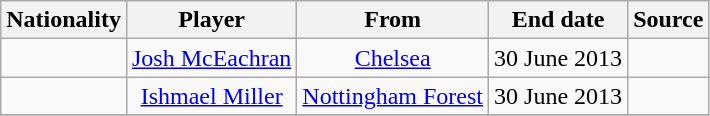<table class="wikitable" style=text-align:center>
<tr>
<th>Nationality</th>
<th>Player</th>
<th>From</th>
<th>End date</th>
<th>Source</th>
</tr>
<tr>
<td></td>
<td><a href='#'>Josh McEachran</a></td>
<td><a href='#'>Chelsea</a></td>
<td>30 June 2013</td>
<td></td>
</tr>
<tr>
<td></td>
<td><a href='#'>Ishmael Miller</a></td>
<td><a href='#'>Nottingham Forest</a></td>
<td>30 June 2013</td>
<td></td>
</tr>
<tr>
</tr>
</table>
